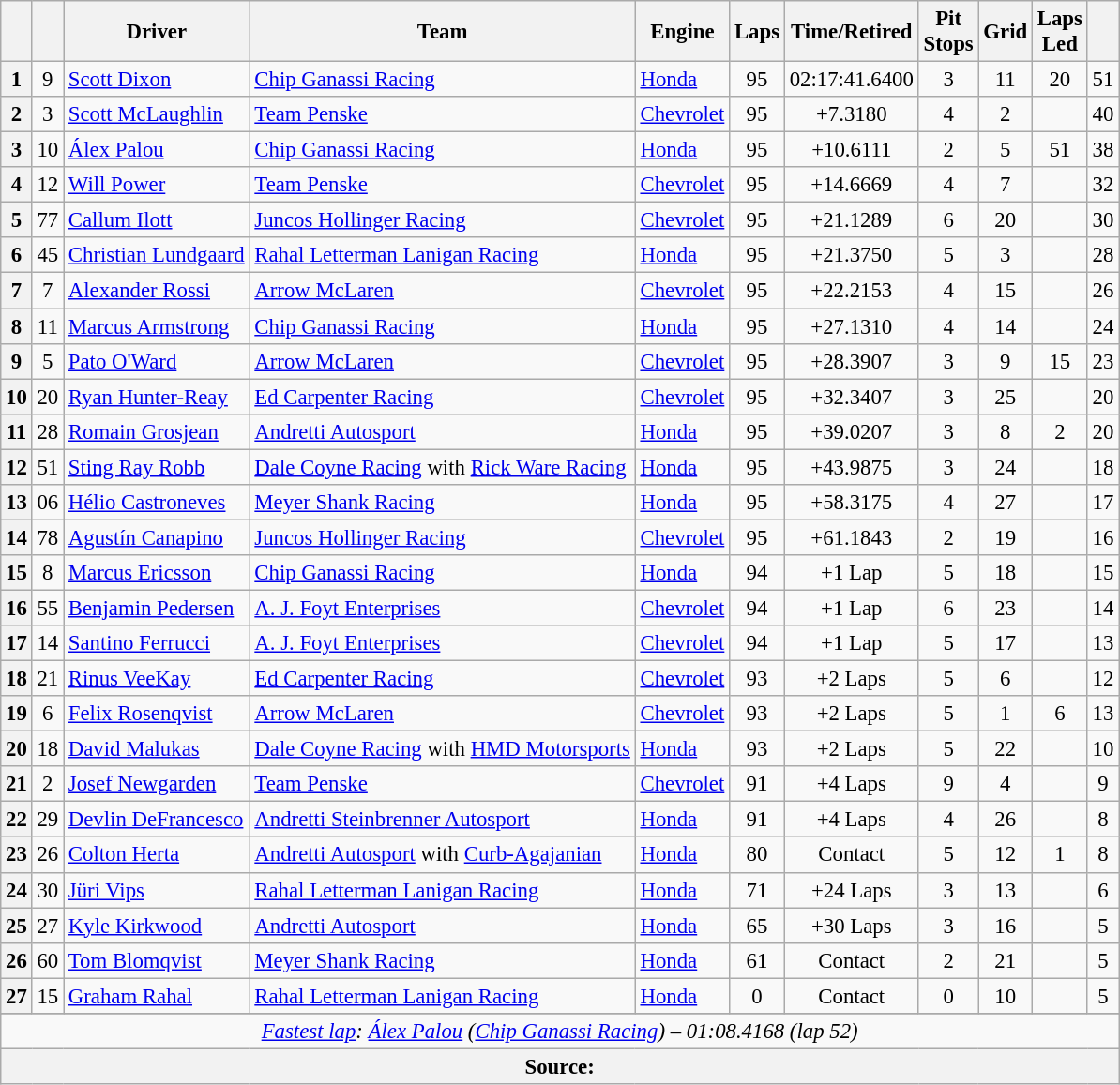<table class="wikitable sortable" style="font-size:95%;">
<tr>
<th scope="col"></th>
<th scope="col"></th>
<th scope="col">Driver</th>
<th scope="col">Team</th>
<th scope="col">Engine</th>
<th class="unsortable" scope="col">Laps</th>
<th class="unsortable" scope="col">Time/Retired</th>
<th scope="col">Pit<br>Stops</th>
<th scope="col">Grid</th>
<th scope="col">Laps<br>Led</th>
<th scope="col"></th>
</tr>
<tr>
<th>1</th>
<td align="center">9</td>
<td> <a href='#'>Scott Dixon</a></td>
<td><a href='#'>Chip Ganassi Racing</a></td>
<td><a href='#'>Honda</a></td>
<td align="center">95</td>
<td align="center">02:17:41.6400</td>
<td align="center">3</td>
<td align="center">11</td>
<td align="center">20</td>
<td align="center">51</td>
</tr>
<tr>
<th>2</th>
<td align="center">3</td>
<td> <a href='#'>Scott McLaughlin</a></td>
<td><a href='#'>Team Penske</a></td>
<td><a href='#'>Chevrolet</a></td>
<td align="center">95</td>
<td align="center">+7.3180</td>
<td align="center">4</td>
<td align="center">2</td>
<td align="center"></td>
<td align="center">40</td>
</tr>
<tr>
<th>3</th>
<td align="center">10</td>
<td> <a href='#'>Álex Palou</a> <strong></strong></td>
<td><a href='#'>Chip Ganassi Racing</a></td>
<td><a href='#'>Honda</a></td>
<td align="center">95</td>
<td align="center">+10.6111</td>
<td align="center">2</td>
<td align="center">5</td>
<td align="center">51</td>
<td align="center">38</td>
</tr>
<tr>
<th>4</th>
<td align="center">12</td>
<td> <a href='#'>Will Power</a></td>
<td><a href='#'>Team Penske</a></td>
<td><a href='#'>Chevrolet</a></td>
<td align="center">95</td>
<td align="center">+14.6669</td>
<td align="center">4</td>
<td align="center">7</td>
<td align="center"></td>
<td align="center">32</td>
</tr>
<tr>
<th>5</th>
<td align="center">77</td>
<td> <a href='#'>Callum Ilott</a></td>
<td><a href='#'>Juncos Hollinger Racing</a></td>
<td><a href='#'>Chevrolet</a></td>
<td align="center">95</td>
<td align="center">+21.1289</td>
<td align="center">6</td>
<td align="center">20</td>
<td align="center"></td>
<td align="center">30</td>
</tr>
<tr>
<th>6</th>
<td align="center">45</td>
<td> <a href='#'>Christian Lundgaard</a></td>
<td><a href='#'>Rahal Letterman Lanigan Racing</a></td>
<td><a href='#'>Honda</a></td>
<td align="center">95</td>
<td align="center">+21.3750</td>
<td align="center">5</td>
<td align="center">3</td>
<td align="center"></td>
<td align="center">28</td>
</tr>
<tr>
<th>7</th>
<td align="center">7</td>
<td> <a href='#'>Alexander Rossi</a></td>
<td><a href='#'>Arrow McLaren</a></td>
<td><a href='#'>Chevrolet</a></td>
<td align="center">95</td>
<td align="center">+22.2153</td>
<td align="center">4</td>
<td align="center">15</td>
<td align="center"></td>
<td align="center">26</td>
</tr>
<tr>
<th>8</th>
<td align="center">11</td>
<td> <a href='#'>Marcus Armstrong</a> <strong></strong></td>
<td><a href='#'>Chip Ganassi Racing</a></td>
<td><a href='#'>Honda</a></td>
<td align="center">95</td>
<td align="center">+27.1310</td>
<td align="center">4</td>
<td align="center">14</td>
<td align="center"></td>
<td align="center">24</td>
</tr>
<tr>
<th>9</th>
<td align="center">5</td>
<td> <a href='#'>Pato O'Ward</a></td>
<td><a href='#'>Arrow McLaren</a></td>
<td><a href='#'>Chevrolet</a></td>
<td align="center">95</td>
<td align="center">+28.3907</td>
<td align="center">3</td>
<td align="center">9</td>
<td align="center">15</td>
<td align="center">23</td>
</tr>
<tr>
<th>10</th>
<td align="center">20</td>
<td> <a href='#'>Ryan Hunter-Reay</a></td>
<td><a href='#'>Ed Carpenter Racing</a></td>
<td><a href='#'>Chevrolet</a></td>
<td align="center">95</td>
<td align="center">+32.3407</td>
<td align="center">3</td>
<td align="center">25</td>
<td align="center"></td>
<td align="center">20</td>
</tr>
<tr>
<th>11</th>
<td align="center">28</td>
<td> <a href='#'>Romain Grosjean</a></td>
<td><a href='#'>Andretti Autosport</a></td>
<td><a href='#'>Honda</a></td>
<td align="center">95</td>
<td align="center">+39.0207</td>
<td align="center">3</td>
<td align="center">8</td>
<td align="center">2</td>
<td align="center">20</td>
</tr>
<tr>
<th>12</th>
<td align="center">51</td>
<td> <a href='#'>Sting Ray Robb</a> <strong></strong></td>
<td><a href='#'>Dale Coyne Racing</a> with <a href='#'>Rick Ware Racing</a></td>
<td><a href='#'>Honda</a></td>
<td align="center">95</td>
<td align="center">+43.9875</td>
<td align="center">3</td>
<td align="center">24</td>
<td align="center"></td>
<td align="center">18</td>
</tr>
<tr>
<th>13</th>
<td align="center">06</td>
<td> <a href='#'>Hélio Castroneves</a> <strong></strong></td>
<td><a href='#'>Meyer Shank Racing</a></td>
<td><a href='#'>Honda</a></td>
<td align="center">95</td>
<td align="center">+58.3175</td>
<td align="center">4</td>
<td align="center">27</td>
<td align="center"></td>
<td align="center">17</td>
</tr>
<tr>
<th>14</th>
<td align="center">78</td>
<td> <a href='#'>Agustín Canapino</a> <strong></strong></td>
<td><a href='#'>Juncos Hollinger Racing</a></td>
<td><a href='#'>Chevrolet</a></td>
<td align="center">95</td>
<td align="center">+61.1843</td>
<td align="center">2</td>
<td align="center">19</td>
<td align="center"></td>
<td align="center">16</td>
</tr>
<tr>
<th>15</th>
<td align="center">8</td>
<td> <a href='#'>Marcus Ericsson</a></td>
<td><a href='#'>Chip Ganassi Racing</a></td>
<td><a href='#'>Honda</a></td>
<td align="center">94</td>
<td align="center">+1 Lap</td>
<td align="center">5</td>
<td align="center">18</td>
<td align="center"></td>
<td align="center">15</td>
</tr>
<tr>
<th>16</th>
<td align="center">55</td>
<td> <a href='#'>Benjamin Pedersen</a> <strong></strong></td>
<td><a href='#'>A. J. Foyt Enterprises</a></td>
<td><a href='#'>Chevrolet</a></td>
<td align="center">94</td>
<td align="center">+1 Lap</td>
<td align="center">6</td>
<td align="center">23</td>
<td align="center"></td>
<td align="center">14</td>
</tr>
<tr>
<th>17</th>
<td align="center">14</td>
<td> <a href='#'>Santino Ferrucci</a></td>
<td><a href='#'>A. J. Foyt Enterprises</a></td>
<td><a href='#'>Chevrolet</a></td>
<td align="center">94</td>
<td align="center">+1 Lap</td>
<td align="center">5</td>
<td align="center">17</td>
<td align="center"></td>
<td align="center">13</td>
</tr>
<tr>
<th>18</th>
<td align="center">21</td>
<td> <a href='#'>Rinus VeeKay</a></td>
<td><a href='#'>Ed Carpenter Racing</a></td>
<td><a href='#'>Chevrolet</a></td>
<td align="center">93</td>
<td align="center">+2 Laps</td>
<td align="center">5</td>
<td align="center">6</td>
<td align="center"></td>
<td align="center">12</td>
</tr>
<tr>
<th>19</th>
<td align="center">6</td>
<td> <a href='#'>Felix Rosenqvist</a></td>
<td><a href='#'>Arrow McLaren</a></td>
<td><a href='#'>Chevrolet</a></td>
<td align="center">93</td>
<td align="center">+2 Laps</td>
<td align="center">5</td>
<td align="center">1</td>
<td align="center">6</td>
<td align="center">13</td>
</tr>
<tr>
<th>20</th>
<td align="center">18</td>
<td> <a href='#'>David Malukas</a></td>
<td><a href='#'>Dale Coyne Racing</a> with <a href='#'>HMD Motorsports</a></td>
<td><a href='#'>Honda</a></td>
<td align="center">93</td>
<td align="center">+2 Laps</td>
<td align="center">5</td>
<td align="center">22</td>
<td align="center"></td>
<td align="center">10</td>
</tr>
<tr>
<th>21</th>
<td align="center">2</td>
<td> <a href='#'>Josef Newgarden</a></td>
<td><a href='#'>Team Penske</a></td>
<td><a href='#'>Chevrolet</a></td>
<td align="center">91</td>
<td align="center">+4 Laps</td>
<td align="center">9</td>
<td align="center">4</td>
<td align="center"></td>
<td align="center">9</td>
</tr>
<tr>
<th>22</th>
<td align="center">29</td>
<td> <a href='#'>Devlin DeFrancesco</a></td>
<td><a href='#'>Andretti Steinbrenner Autosport</a></td>
<td><a href='#'>Honda</a></td>
<td align="center">91</td>
<td align="center">+4 Laps</td>
<td align="center">4</td>
<td align="center">26</td>
<td align="center"></td>
<td align="center">8</td>
</tr>
<tr>
<th>23</th>
<td align="center">26</td>
<td> <a href='#'>Colton Herta</a> <strong></strong></td>
<td><a href='#'>Andretti Autosport</a> with <a href='#'>Curb-Agajanian</a></td>
<td><a href='#'>Honda</a></td>
<td align="center">80</td>
<td align="center">Contact</td>
<td align="center">5</td>
<td align="center">12</td>
<td align="center">1</td>
<td align="center">8</td>
</tr>
<tr>
<th>24</th>
<td align="center">30</td>
<td> <a href='#'>Jüri Vips</a> <strong></strong></td>
<td><a href='#'>Rahal Letterman Lanigan Racing</a></td>
<td><a href='#'>Honda</a></td>
<td align="center">71</td>
<td align="center">+24 Laps</td>
<td align="center">3</td>
<td align="center">13</td>
<td align="center"></td>
<td align="center">6</td>
</tr>
<tr>
<th>25</th>
<td align="center">27</td>
<td> <a href='#'>Kyle Kirkwood</a></td>
<td><a href='#'>Andretti Autosport</a></td>
<td><a href='#'>Honda</a></td>
<td align="center">65</td>
<td align="center">+30 Laps</td>
<td align="center">3</td>
<td align="center">16</td>
<td align="center"></td>
<td align="center">5</td>
</tr>
<tr>
<th>26</th>
<td align="center">60</td>
<td> <a href='#'>Tom Blomqvist</a> <strong></strong></td>
<td><a href='#'>Meyer Shank Racing</a></td>
<td><a href='#'>Honda</a></td>
<td align="center">61</td>
<td align="center">Contact</td>
<td align="center">2</td>
<td align="center">21</td>
<td align="center"></td>
<td align="center">5</td>
</tr>
<tr>
<th>27</th>
<td align="center">15</td>
<td> <a href='#'>Graham Rahal</a></td>
<td><a href='#'>Rahal Letterman Lanigan Racing</a></td>
<td><a href='#'>Honda</a></td>
<td align="center">0</td>
<td align="center">Contact</td>
<td align="center">0</td>
<td align="center">10</td>
<td align="center"></td>
<td align="center">5</td>
</tr>
<tr>
</tr>
<tr class="sortbottom">
<td colspan="11" style="text-align:center"><em><a href='#'>Fastest lap</a>:  <a href='#'>Álex Palou</a> (<a href='#'>Chip Ganassi Racing</a>) – 01:08.4168 (lap 52)</em></td>
</tr>
<tr class="sortbottom">
<th colspan="11">Source:</th>
</tr>
</table>
